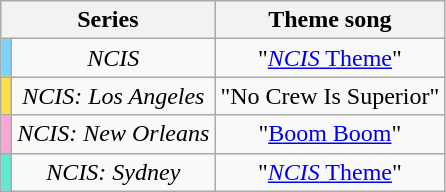<table class="wikitable" style="text-align:center;">
<tr>
<th scope="col" colspan="2">Series</th>
<th scope="col">Theme song</th>
</tr>
<tr>
<td scope="row" style="background:#7dd3fc"></td>
<td><em>NCIS</em></td>
<td>"<a href='#'><em>NCIS</em> Theme</a>"</td>
</tr>
<tr>
<td scope="row" style="background:#fde047;"></td>
<td><em>NCIS: Los Angeles</em></td>
<td>"No Crew Is Superior"</td>
</tr>
<tr>
<td scope="row" style="background:#f9a8d4"></td>
<td><em>NCIS: New Orleans</em></td>
<td>"<a href='#'>Boom Boom</a>"</td>
</tr>
<tr>
<td scope="row" style="background:#5eead4"></td>
<td><em>NCIS: Sydney</em></td>
<td>"<a href='#'><em>NCIS</em> Theme</a>"</td>
</tr>
</table>
